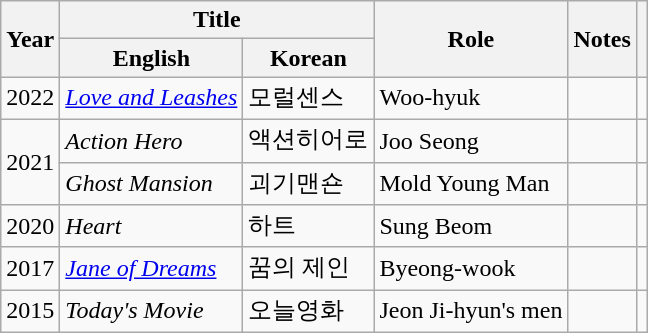<table class="wikitable">
<tr>
<th scope="col" rowspan="2">Year</th>
<th scope="col" colspan="2">Title</th>
<th scope="col" rowspan="2">Role</th>
<th scope="col" rowspan="2" class="unsortable">Notes</th>
<th scope="col" rowspan="2" class="unsortable"></th>
</tr>
<tr>
<th scope="col">English</th>
<th scope="col">Korean</th>
</tr>
<tr>
<td>2022</td>
<td><em><a href='#'>Love and Leashes</a></em></td>
<td>모럴센스</td>
<td>Woo-hyuk</td>
<td></td>
<td></td>
</tr>
<tr>
<td rowspan="2">2021</td>
<td><em>Action Hero</em></td>
<td>액션히어로</td>
<td>Joo Seong</td>
<td></td>
<td></td>
</tr>
<tr>
<td><em>Ghost Mansion</em></td>
<td>괴기맨숀</td>
<td>Mold Young Man</td>
<td></td>
<td></td>
</tr>
<tr>
<td>2020</td>
<td><em>Heart</em></td>
<td>하트</td>
<td>Sung Beom</td>
<td></td>
<td></td>
</tr>
<tr>
<td>2017</td>
<td><em><a href='#'>Jane of Dreams</a></em></td>
<td>꿈의 제인</td>
<td>Byeong-wook</td>
<td></td>
<td></td>
</tr>
<tr>
<td>2015</td>
<td><em>Today's Movie</em></td>
<td>오늘영화</td>
<td>Jeon Ji-hyun's men</td>
<td></td>
<td></td>
</tr>
</table>
